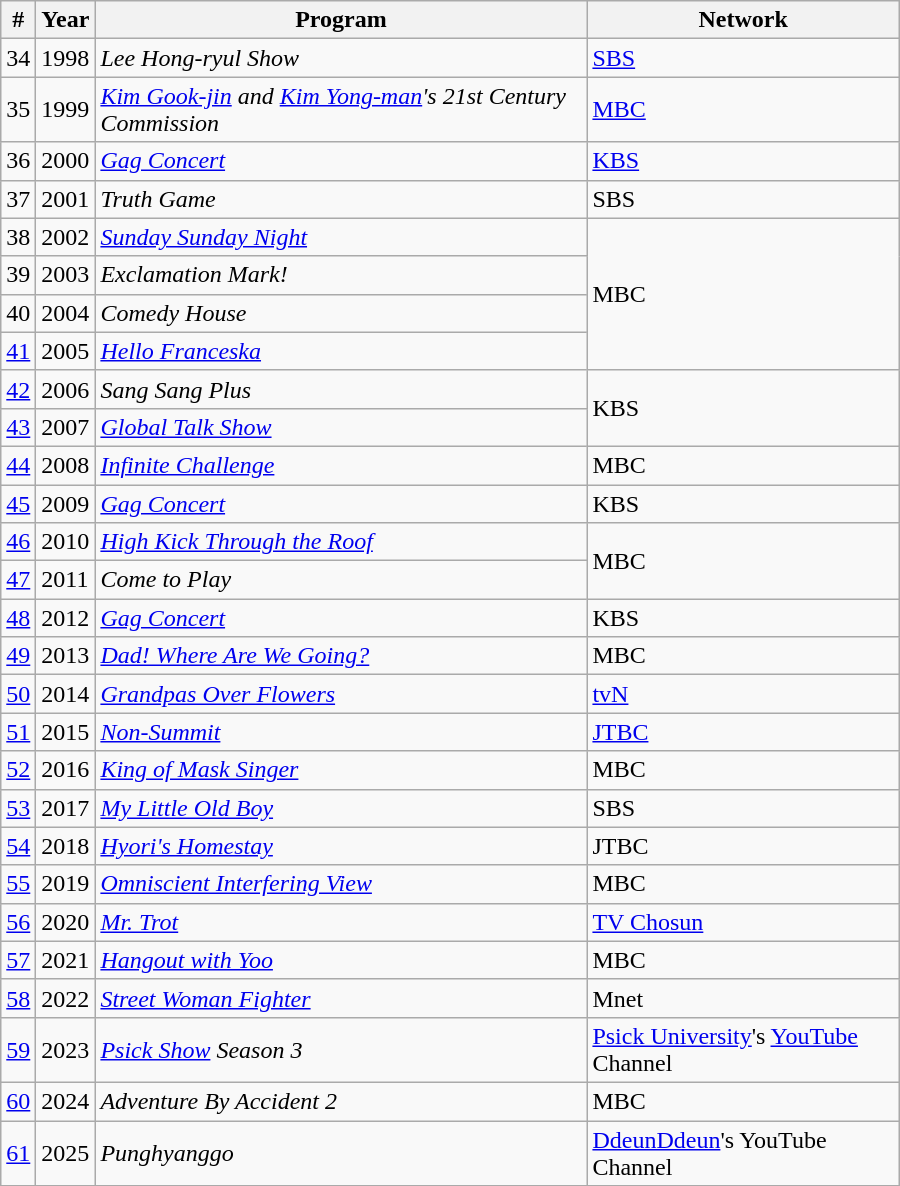<table class="wikitable" style="width:600px">
<tr>
<th>#</th>
<th>Year</th>
<th>Program</th>
<th>Network</th>
</tr>
<tr>
<td>34</td>
<td>1998</td>
<td><em>Lee Hong-ryul Show</em></td>
<td><a href='#'>SBS</a></td>
</tr>
<tr>
<td>35</td>
<td>1999</td>
<td><em><a href='#'>Kim Gook-jin</a> and <a href='#'>Kim Yong-man</a>'s 21st Century Commission</em></td>
<td><a href='#'>MBC</a></td>
</tr>
<tr>
<td>36</td>
<td>2000</td>
<td><em><a href='#'>Gag Concert</a></em></td>
<td><a href='#'>KBS</a></td>
</tr>
<tr>
<td>37</td>
<td>2001</td>
<td><em>Truth Game</em></td>
<td>SBS</td>
</tr>
<tr>
<td>38</td>
<td>2002</td>
<td><em><a href='#'>Sunday Sunday Night</a></em></td>
<td rowspan="4">MBC</td>
</tr>
<tr>
<td>39</td>
<td>2003</td>
<td><em>Exclamation Mark!</em></td>
</tr>
<tr>
<td>40</td>
<td>2004</td>
<td><em>Comedy House</em></td>
</tr>
<tr>
<td><a href='#'>41</a></td>
<td>2005</td>
<td><em><a href='#'>Hello Franceska</a></em></td>
</tr>
<tr>
<td><a href='#'>42</a></td>
<td>2006</td>
<td><em>Sang Sang Plus</em></td>
<td rowspan="2">KBS</td>
</tr>
<tr>
<td><a href='#'>43</a></td>
<td>2007</td>
<td><em><a href='#'>Global Talk Show</a></em></td>
</tr>
<tr>
<td><a href='#'>44</a></td>
<td>2008</td>
<td><em><a href='#'>Infinite Challenge</a></em></td>
<td>MBC</td>
</tr>
<tr>
<td><a href='#'>45</a></td>
<td>2009</td>
<td><em><a href='#'>Gag Concert</a></em></td>
<td>KBS</td>
</tr>
<tr>
<td><a href='#'>46</a></td>
<td>2010</td>
<td><em><a href='#'>High Kick Through the Roof</a></em></td>
<td rowspan="2">MBC</td>
</tr>
<tr>
<td><a href='#'>47</a></td>
<td>2011</td>
<td><em>Come to Play</em></td>
</tr>
<tr>
<td><a href='#'>48</a></td>
<td>2012</td>
<td><em><a href='#'>Gag Concert</a></em></td>
<td>KBS</td>
</tr>
<tr>
<td><a href='#'>49</a></td>
<td>2013</td>
<td><em><a href='#'>Dad! Where Are We Going?</a></em></td>
<td>MBC</td>
</tr>
<tr>
<td><a href='#'>50</a></td>
<td>2014</td>
<td><em><a href='#'>Grandpas Over Flowers</a></em></td>
<td><a href='#'>tvN</a></td>
</tr>
<tr>
<td><a href='#'>51</a></td>
<td>2015</td>
<td><em><a href='#'>Non-Summit</a></em></td>
<td><a href='#'>JTBC</a></td>
</tr>
<tr>
<td><a href='#'>52</a></td>
<td>2016</td>
<td><em><a href='#'>King of Mask Singer</a></em></td>
<td>MBC</td>
</tr>
<tr>
<td><a href='#'>53</a></td>
<td>2017</td>
<td><em><a href='#'>My Little Old Boy</a></em></td>
<td>SBS</td>
</tr>
<tr>
<td><a href='#'>54</a></td>
<td>2018</td>
<td><em><a href='#'>Hyori's Homestay</a></em></td>
<td>JTBC</td>
</tr>
<tr>
<td><a href='#'>55</a></td>
<td>2019</td>
<td><em><a href='#'>Omniscient Interfering View</a></em></td>
<td>MBC</td>
</tr>
<tr>
<td><a href='#'>56</a></td>
<td>2020</td>
<td><em><a href='#'>Mr. Trot</a></em></td>
<td><a href='#'>TV Chosun</a></td>
</tr>
<tr>
<td><a href='#'>57</a></td>
<td>2021</td>
<td><em><a href='#'>Hangout with Yoo</a></em></td>
<td>MBC</td>
</tr>
<tr>
<td><a href='#'>58</a></td>
<td>2022</td>
<td><em><a href='#'>Street Woman Fighter</a></em></td>
<td>Mnet</td>
</tr>
<tr>
<td><a href='#'>59</a></td>
<td>2023</td>
<td><em><a href='#'>Psick Show</a> Season 3</em></td>
<td><a href='#'>Psick University</a>'s <a href='#'>YouTube</a> Channel</td>
</tr>
<tr>
<td><a href='#'>60</a></td>
<td>2024</td>
<td><em>Adventure By Accident 2</em></td>
<td>MBC</td>
</tr>
<tr>
<td><a href='#'>61</a></td>
<td>2025</td>
<td><em>Punghyanggo</em></td>
<td><a href='#'>DdeunDdeun</a>'s YouTube Channel</td>
</tr>
</table>
